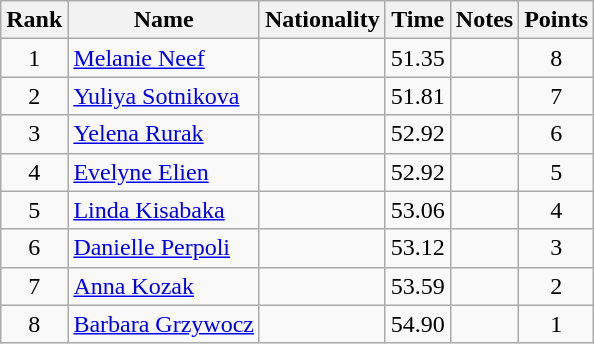<table class="wikitable sortable" style="text-align:center">
<tr>
<th>Rank</th>
<th>Name</th>
<th>Nationality</th>
<th>Time</th>
<th>Notes</th>
<th>Points</th>
</tr>
<tr>
<td>1</td>
<td align=left><a href='#'>Melanie Neef</a></td>
<td align=left></td>
<td>51.35</td>
<td></td>
<td>8</td>
</tr>
<tr>
<td>2</td>
<td align=left><a href='#'>Yuliya Sotnikova</a></td>
<td align=left></td>
<td>51.81</td>
<td></td>
<td>7</td>
</tr>
<tr>
<td>3</td>
<td align=left><a href='#'>Yelena Rurak</a></td>
<td align=left></td>
<td>52.92</td>
<td></td>
<td>6</td>
</tr>
<tr>
<td>4</td>
<td align=left><a href='#'>Evelyne Elien</a></td>
<td align=left></td>
<td>52.92</td>
<td></td>
<td>5</td>
</tr>
<tr>
<td>5</td>
<td align=left><a href='#'>Linda Kisabaka</a></td>
<td align=left></td>
<td>53.06</td>
<td></td>
<td>4</td>
</tr>
<tr>
<td>6</td>
<td align=left><a href='#'>Danielle Perpoli</a></td>
<td align=left></td>
<td>53.12</td>
<td></td>
<td>3</td>
</tr>
<tr>
<td>7</td>
<td align=left><a href='#'>Anna Kozak</a></td>
<td align=left></td>
<td>53.59</td>
<td></td>
<td>2</td>
</tr>
<tr>
<td>8</td>
<td align=left><a href='#'>Barbara Grzywocz</a></td>
<td align=left></td>
<td>54.90</td>
<td></td>
<td>1</td>
</tr>
</table>
